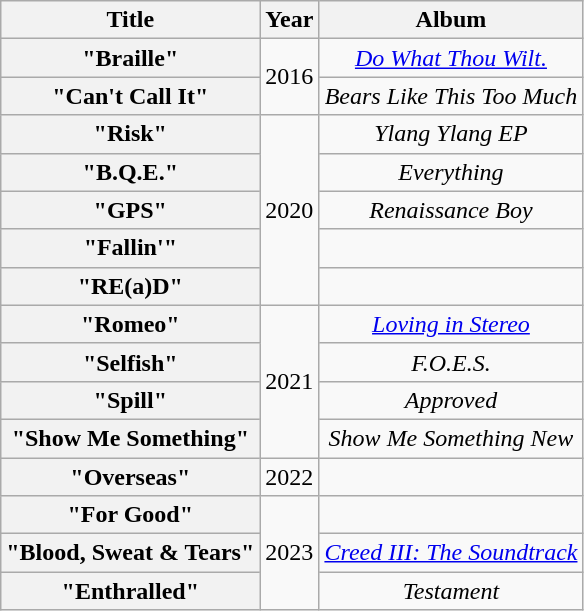<table class="wikitable plainrowheaders" style="text-align:center;">
<tr>
<th scope="col" rowspan="1">Title</th>
<th scope="col" rowspan="1">Year</th>
<th scope="col" rowspan="1">Album</th>
</tr>
<tr>
<th scope="row">"Braille"<br></th>
<td rowspan="2">2016</td>
<td><em><a href='#'>Do What Thou Wilt.</a></em></td>
</tr>
<tr>
<th scope="row">"Can't Call It"<br></th>
<td><em>Bears Like This Too Much</em></td>
</tr>
<tr>
<th scope="row">"Risk"<br></th>
<td rowspan="5">2020</td>
<td><em>Ylang Ylang EP</em></td>
</tr>
<tr>
<th scope="row">"B.Q.E."<br></th>
<td><em>Everything</em></td>
</tr>
<tr>
<th scope="row">"GPS"<br></th>
<td><em>Renaissance Boy</em></td>
</tr>
<tr>
<th scope="row">"Fallin'"<br></th>
<td></td>
</tr>
<tr>
<th scope="row">"RE(a)D"<br></th>
<td></td>
</tr>
<tr>
<th scope="row">"Romeo"<br></th>
<td rowspan="4">2021</td>
<td><em><a href='#'>Loving in Stereo</a></em></td>
</tr>
<tr>
<th scope="row">"Selfish"<br></th>
<td><em>F.O.E.S.</em></td>
</tr>
<tr>
<th scope="row">"Spill"<br></th>
<td><em>Approved</em></td>
</tr>
<tr>
<th scope="row">"Show Me Something"<br></th>
<td><em>Show Me Something New</em></td>
</tr>
<tr>
<th scope="row">"Overseas"<br></th>
<td>2022</td>
<td></td>
</tr>
<tr>
<th scope="row">"For Good"<br></th>
<td rowspan="3">2023</td>
<td></td>
</tr>
<tr>
<th scope="row">"Blood, Sweat & Tears"<br></th>
<td><a href='#'><em>Creed III: The Soundtrack</em></a></td>
</tr>
<tr>
<th scope="row">"Enthralled"<br></th>
<td><em>Testament</em></td>
</tr>
</table>
